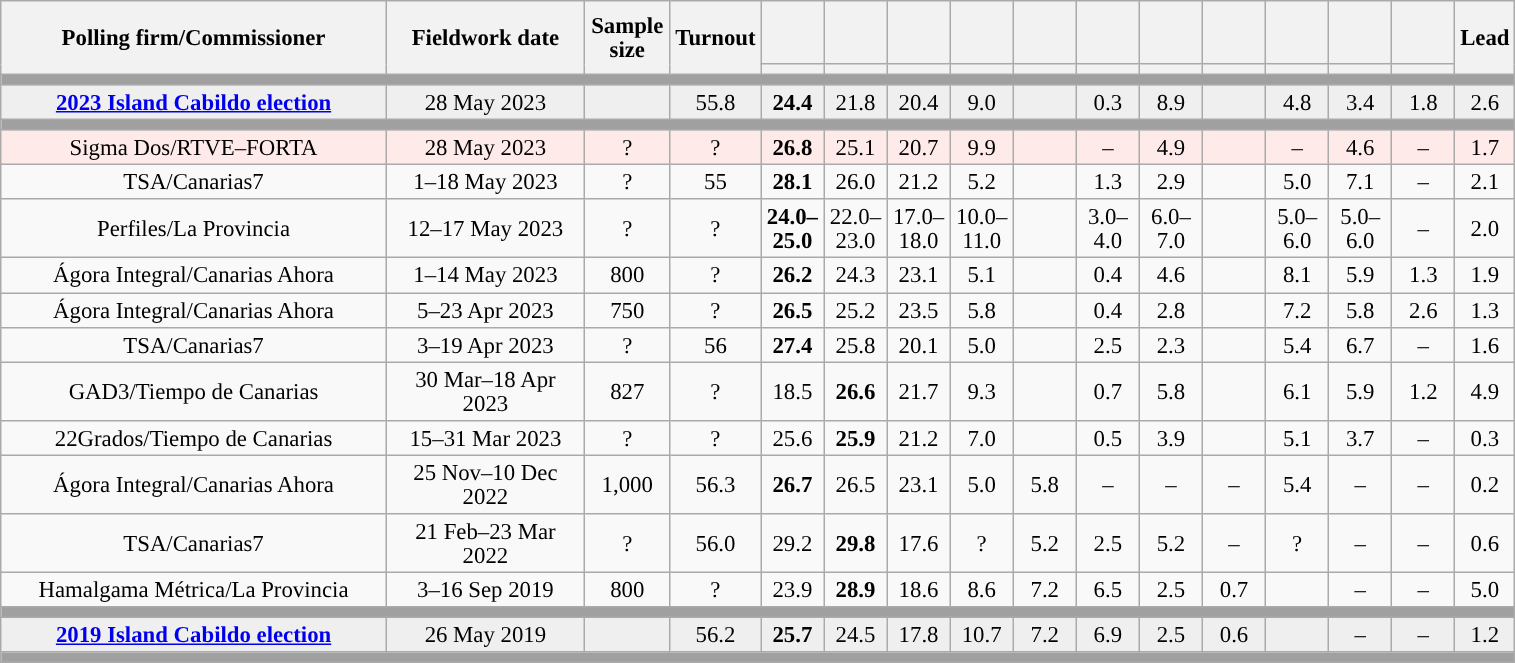<table class="wikitable collapsible collapsed" style="text-align:center; font-size:95%; line-height:16px;">
<tr style="height:42px;">
<th style="width:250px;" rowspan="2">Polling firm/Commissioner</th>
<th style="width:125px;" rowspan="2">Fieldwork date</th>
<th style="width:50px;" rowspan="2">Sample size</th>
<th style="width:45px;" rowspan="2">Turnout</th>
<th style="width:35px;"></th>
<th style="width:35px;"></th>
<th style="width:35px;"></th>
<th style="width:35px;"></th>
<th style="width:35px;"></th>
<th style="width:35px;"></th>
<th style="width:35px;"></th>
<th style="width:35px;"></th>
<th style="width:35px;"></th>
<th style="width:35px;"></th>
<th style="width:35px;"></th>
<th style="width:30px;" rowspan="2">Lead</th>
</tr>
<tr>
<th style="color:inherit;background:"></th>
<th style="color:inherit;background:"></th>
<th style="color:inherit;background:"></th>
<th style="color:inherit;background:"></th>
<th style="color:inherit;background:"></th>
<th style="color:inherit;background:"></th>
<th style="color:inherit;background:"></th>
<th style="color:inherit;background:"></th>
<th style="color:inherit;background:"></th>
<th style="color:inherit;background:"></th>
<th style="color:inherit;background:"></th>
</tr>
<tr>
<td colspan="16" style="background:#A0A0A0"></td>
</tr>
<tr style="background:#EFEFEF;">
<td><strong><a href='#'>2023 Island Cabildo election</a></strong></td>
<td>28 May 2023</td>
<td></td>
<td>55.8</td>
<td><strong>24.4</strong><br></td>
<td>21.8<br></td>
<td>20.4<br></td>
<td>9.0<br></td>
<td></td>
<td>0.3<br></td>
<td>8.9<br></td>
<td></td>
<td>4.8<br></td>
<td>3.4<br></td>
<td>1.8<br></td>
<td style="background:">2.6</td>
</tr>
<tr>
<td colspan="16" style="background:#A0A0A0"></td>
</tr>
<tr style="background:#FFEAEA;">
<td>Sigma Dos/RTVE–FORTA</td>
<td>28 May 2023</td>
<td>?</td>
<td>?</td>
<td><strong>26.8</strong><br></td>
<td>25.1<br></td>
<td>20.7<br></td>
<td>9.9<br></td>
<td></td>
<td>–</td>
<td>4.9<br></td>
<td></td>
<td>–</td>
<td>4.6<br></td>
<td>–</td>
<td style="background:">1.7</td>
</tr>
<tr>
<td>TSA/Canarias7</td>
<td>1–18 May 2023</td>
<td>?</td>
<td>55</td>
<td><strong>28.1</strong><br></td>
<td>26.0<br></td>
<td>21.2<br></td>
<td>5.2<br></td>
<td></td>
<td>1.3<br></td>
<td>2.9<br></td>
<td></td>
<td>5.0<br></td>
<td>7.1<br></td>
<td>–</td>
<td style="background:">2.1</td>
</tr>
<tr>
<td>Perfiles/La Provincia</td>
<td>12–17 May 2023</td>
<td>?</td>
<td>?</td>
<td><strong>24.0–<br>25.0</strong><br></td>
<td>22.0–<br>23.0<br></td>
<td>17.0–<br>18.0<br></td>
<td>10.0–<br>11.0<br></td>
<td></td>
<td>3.0–<br>4.0<br></td>
<td>6.0–<br>7.0<br></td>
<td></td>
<td>5.0–<br>6.0<br></td>
<td>5.0–<br>6.0<br></td>
<td>–</td>
<td style="background:">2.0</td>
</tr>
<tr>
<td>Ágora Integral/Canarias Ahora</td>
<td>1–14 May 2023</td>
<td>800</td>
<td>?</td>
<td><strong>26.2</strong><br></td>
<td>24.3<br></td>
<td>23.1<br></td>
<td>5.1<br></td>
<td></td>
<td>0.4<br></td>
<td>4.6<br></td>
<td></td>
<td>8.1<br></td>
<td>5.9<br></td>
<td>1.3<br></td>
<td style="background:">1.9</td>
</tr>
<tr>
<td>Ágora Integral/Canarias Ahora</td>
<td>5–23 Apr 2023</td>
<td>750</td>
<td>?</td>
<td><strong>26.5</strong><br></td>
<td>25.2<br></td>
<td>23.5<br></td>
<td>5.8<br></td>
<td></td>
<td>0.4<br></td>
<td>2.8<br></td>
<td></td>
<td>7.2<br></td>
<td>5.8<br></td>
<td>2.6<br></td>
<td style="background:">1.3</td>
</tr>
<tr>
<td>TSA/Canarias7</td>
<td>3–19 Apr 2023</td>
<td>?</td>
<td>56</td>
<td><strong>27.4</strong><br></td>
<td>25.8<br></td>
<td>20.1<br></td>
<td>5.0<br></td>
<td></td>
<td>2.5<br></td>
<td>2.3<br></td>
<td></td>
<td>5.4<br></td>
<td>6.7<br></td>
<td>–</td>
<td style="background:">1.6</td>
</tr>
<tr>
<td>GAD3/Tiempo de Canarias</td>
<td>30 Mar–18 Apr 2023</td>
<td>827</td>
<td>?</td>
<td>18.5<br></td>
<td><strong>26.6</strong><br></td>
<td>21.7<br></td>
<td>9.3<br></td>
<td></td>
<td>0.7<br></td>
<td>5.8<br></td>
<td></td>
<td>6.1<br></td>
<td>5.9<br></td>
<td>1.2<br></td>
<td style="background:">4.9</td>
</tr>
<tr>
<td>22Grados/Tiempo de Canarias</td>
<td>15–31 Mar 2023</td>
<td>?</td>
<td>?</td>
<td>25.6<br></td>
<td><strong>25.9</strong><br></td>
<td>21.2<br></td>
<td>7.0<br></td>
<td></td>
<td>0.5<br></td>
<td>3.9<br></td>
<td></td>
<td>5.1<br></td>
<td>3.7<br></td>
<td>–</td>
<td style="background:">0.3</td>
</tr>
<tr>
<td>Ágora Integral/Canarias Ahora</td>
<td>25 Nov–10 Dec 2022</td>
<td>1,000</td>
<td>56.3</td>
<td><strong>26.7</strong><br></td>
<td>26.5<br></td>
<td>23.1<br></td>
<td>5.0<br></td>
<td>5.8<br></td>
<td>–</td>
<td>–</td>
<td>–</td>
<td>5.4<br></td>
<td>–</td>
<td>–</td>
<td style="background:">0.2</td>
</tr>
<tr>
<td>TSA/Canarias7</td>
<td>21 Feb–23 Mar 2022</td>
<td>?</td>
<td>56.0</td>
<td>29.2<br></td>
<td><strong>29.8</strong><br></td>
<td>17.6<br></td>
<td>?<br></td>
<td>5.2<br></td>
<td>2.5<br></td>
<td>5.2<br></td>
<td>–</td>
<td>?<br></td>
<td>–</td>
<td>–</td>
<td style="background:">0.6</td>
</tr>
<tr>
<td>Hamalgama Métrica/La Provincia</td>
<td>3–16 Sep 2019</td>
<td>800</td>
<td>?</td>
<td>23.9<br></td>
<td><strong>28.9</strong><br></td>
<td>18.6<br></td>
<td>8.6<br></td>
<td>7.2<br></td>
<td>6.5<br></td>
<td>2.5<br></td>
<td>0.7<br></td>
<td></td>
<td>–</td>
<td>–</td>
<td style="background:">5.0</td>
</tr>
<tr>
<td colspan="16" style="background:#A0A0A0"></td>
</tr>
<tr style="background:#EFEFEF;">
<td><strong><a href='#'>2019 Island Cabildo election</a></strong></td>
<td>26 May 2019</td>
<td></td>
<td>56.2</td>
<td><strong>25.7</strong><br></td>
<td>24.5<br></td>
<td>17.8<br></td>
<td>10.7<br></td>
<td>7.2<br></td>
<td>6.9<br></td>
<td>2.5<br></td>
<td>0.6<br></td>
<td></td>
<td>–</td>
<td>–</td>
<td style="background:">1.2</td>
</tr>
<tr>
<td colspan="16" style="background:#A0A0A0"></td>
</tr>
</table>
